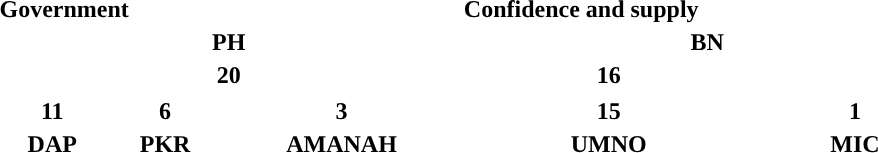<table style="width:40em;">
<tr>
<td colspan="3" style="color:"><strong>Government</strong></td>
<td colspan="2" style="color:"><strong>Confidence and supply</strong></td>
</tr>
<tr style="text-align:center;">
<td colspan="3" style="color:"><strong>PH</strong></td>
<td colspan="2" style="color:"><strong>BN</strong></td>
</tr>
<tr style="text-align:center;">
<td colspan="3" style="background:"><strong>20</strong></td>
<td style="background:"><strong>16</strong></td>
</tr>
<tr>
</tr>
<tr style="text-align:center;">
<td style="background:"><strong>11</strong></td>
<td style="background:"><strong>6</strong></td>
<td style="background:"><strong>3</strong></td>
<td style="background:"><strong>15</strong></td>
<td style="background:"><strong>1</strong></td>
</tr>
<tr style="text-align:center;">
<td style="color:"><strong>DAP</strong></td>
<td style="color:"><strong>PKR</strong></td>
<td style="color:"><strong>AMANAH</strong></td>
<td style="color:"><strong>UMNO</strong></td>
<td style="color:"><strong>MIC</strong></td>
</tr>
</table>
